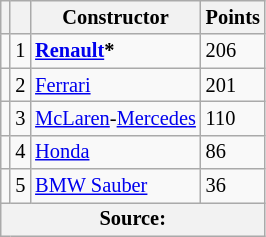<table class="wikitable" style="font-size: 85%;">
<tr>
<th></th>
<th></th>
<th>Constructor</th>
<th>Points</th>
</tr>
<tr>
<td></td>
<td align="center">1</td>
<td> <strong><a href='#'>Renault</a>*</strong></td>
<td>206</td>
</tr>
<tr>
<td></td>
<td align="center">2</td>
<td> <a href='#'>Ferrari</a></td>
<td>201</td>
</tr>
<tr>
<td></td>
<td align="center">3</td>
<td> <a href='#'>McLaren</a>-<a href='#'>Mercedes</a></td>
<td>110</td>
</tr>
<tr>
<td></td>
<td align="center">4</td>
<td> <a href='#'>Honda</a></td>
<td>86</td>
</tr>
<tr>
<td></td>
<td align="center">5</td>
<td> <a href='#'>BMW Sauber</a></td>
<td>36</td>
</tr>
<tr>
<th colspan=4>Source:</th>
</tr>
</table>
